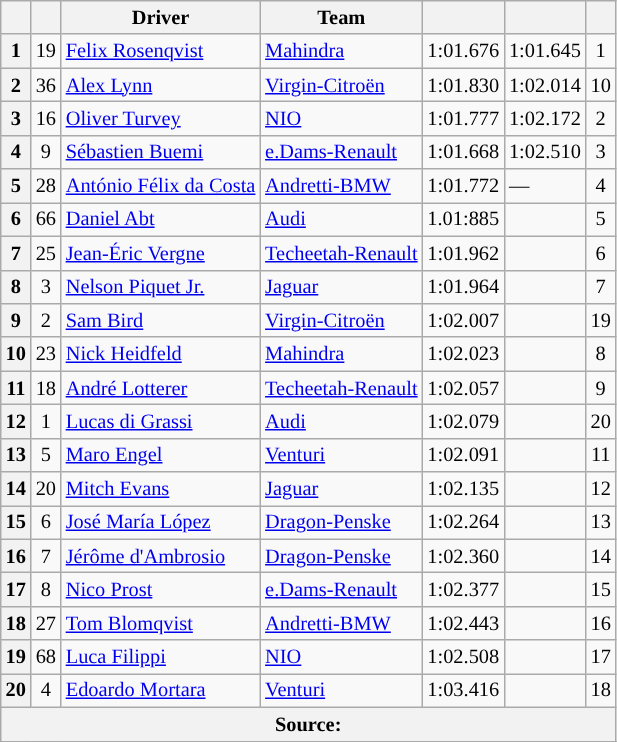<table class="wikitable sortable" style="font-size: 85%">
<tr>
<th scope="col"></th>
<th scope="col"></th>
<th scope="col">Driver</th>
<th scope="col">Team</th>
<th scope="col"></th>
<th scope="col"></th>
<th scope="col"></th>
</tr>
<tr>
<th scope="row">1</th>
<td align="center">19</td>
<td data-sort-value="ROS"> <a href='#'>Felix Rosenqvist</a></td>
<td><a href='#'>Mahindra</a></td>
<td>1:01.676</td>
<td>1:01.645</td>
<td align="center">1</td>
</tr>
<tr>
<th scope="row">2</th>
<td align="center">36</td>
<td data-sort-value="LYN"> <a href='#'>Alex Lynn</a></td>
<td><a href='#'>Virgin-Citroën</a></td>
<td>1:01.830</td>
<td>1:02.014</td>
<td align="center">10</td>
</tr>
<tr>
<th scope="row">3</th>
<td align="center">16</td>
<td data-sort-value="TUR"> <a href='#'>Oliver Turvey</a></td>
<td><a href='#'>NIO</a></td>
<td>1:01.777</td>
<td>1:02.172</td>
<td align="center">2</td>
</tr>
<tr>
<th scope="row">4</th>
<td align="center">9</td>
<td data-sort-value="BUE"> <a href='#'>Sébastien Buemi</a></td>
<td><a href='#'>e.Dams-Renault</a></td>
<td>1:01.668</td>
<td>1:02.510</td>
<td align="center">3</td>
</tr>
<tr>
<th scope="row">5</th>
<td align="center">28</td>
<td data-sort-value="FDC"> <a href='#'>António Félix da Costa</a></td>
<td><a href='#'>Andretti-BMW</a></td>
<td>1:01.772</td>
<td>—</td>
<td align="center">4</td>
</tr>
<tr>
<th scope="row">6</th>
<td align="center">66</td>
<td data-sort-value="ABT"> <a href='#'>Daniel Abt</a></td>
<td><a href='#'>Audi</a></td>
<td>1.01:885</td>
<td></td>
<td align="center">5</td>
</tr>
<tr>
<th scope="row">7</th>
<td align="center">25</td>
<td data-sort-value="VER"> <a href='#'>Jean-Éric Vergne</a></td>
<td><a href='#'>Techeetah-Renault</a></td>
<td>1:01.962</td>
<td></td>
<td align="center">6</td>
</tr>
<tr>
<th scope="row">8</th>
<td align="center">3</td>
<td data-sort-value="PIQ"> <a href='#'>Nelson Piquet Jr.</a></td>
<td><a href='#'>Jaguar</a></td>
<td>1:01.964</td>
<td></td>
<td align="center">7</td>
</tr>
<tr>
<th scope="row">9</th>
<td align="center">2</td>
<td data-sort-value="BIR"> <a href='#'>Sam Bird</a></td>
<td><a href='#'>Virgin-Citroën</a></td>
<td>1:02.007</td>
<td></td>
<td align="center">19</td>
</tr>
<tr>
<th scope="row">10</th>
<td align="center">23</td>
<td data-sort-value="HEI"> <a href='#'>Nick Heidfeld</a></td>
<td><a href='#'>Mahindra</a></td>
<td>1:02.023</td>
<td></td>
<td align="center">8</td>
</tr>
<tr>
<th scope="row">11</th>
<td align="center">18</td>
<td data-sort-value="LOT"> <a href='#'>André Lotterer</a></td>
<td><a href='#'>Techeetah-Renault</a></td>
<td>1:02.057</td>
<td></td>
<td align="center">9</td>
</tr>
<tr>
<th scope="row">12</th>
<td align="center">1</td>
<td data-sort-value="DIG"> <a href='#'>Lucas di Grassi</a></td>
<td><a href='#'>Audi</a></td>
<td>1:02.079</td>
<td></td>
<td align="center">20</td>
</tr>
<tr>
<th scope="row">13</th>
<td align="center">5</td>
<td data-sort-value="ENG"> <a href='#'>Maro Engel</a></td>
<td><a href='#'>Venturi</a></td>
<td>1:02.091</td>
<td></td>
<td align="center">11</td>
</tr>
<tr>
<th scope="row">14</th>
<td align="center">20</td>
<td data-sort-value="EVA"> <a href='#'>Mitch Evans</a></td>
<td><a href='#'>Jaguar</a></td>
<td>1:02.135</td>
<td></td>
<td align="center">12</td>
</tr>
<tr>
<th scope="row">15</th>
<td align="center">6</td>
<td data-sort-value="LOP"> <a href='#'>José María López</a></td>
<td><a href='#'>Dragon-Penske</a></td>
<td>1:02.264</td>
<td></td>
<td align="center">13</td>
</tr>
<tr>
<th scope="row">16</th>
<td align="center">7</td>
<td data-sort-value="DAM"> <a href='#'>Jérôme d'Ambrosio</a></td>
<td><a href='#'>Dragon-Penske</a></td>
<td>1:02.360</td>
<td></td>
<td align="center">14</td>
</tr>
<tr>
<th scope="row">17</th>
<td align="center">8</td>
<td data-sort-value="PRO"> <a href='#'>Nico Prost</a></td>
<td><a href='#'>e.Dams-Renault</a></td>
<td>1:02.377</td>
<td></td>
<td align="center">15</td>
</tr>
<tr>
<th scope="row">18</th>
<td align="center">27</td>
<td data-sort-value="BLO"> <a href='#'>Tom Blomqvist</a></td>
<td><a href='#'>Andretti-BMW</a></td>
<td>1:02.443</td>
<td></td>
<td align="center">16</td>
</tr>
<tr>
<th scope="row">19</th>
<td align="center">68</td>
<td data-sort-value="FIL"> <a href='#'>Luca Filippi</a></td>
<td><a href='#'>NIO</a></td>
<td>1:02.508</td>
<td></td>
<td align="center">17</td>
</tr>
<tr>
<th scope="row">20</th>
<td align="center">4</td>
<td data-sort-value="MOR"> <a href='#'>Edoardo Mortara</a></td>
<td><a href='#'>Venturi</a></td>
<td>1:03.416</td>
<td></td>
<td align="center">18</td>
</tr>
<tr>
<th colspan="7">Source:</th>
</tr>
<tr>
</tr>
</table>
